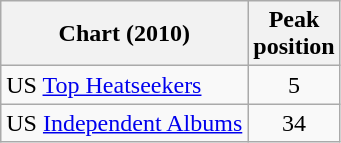<table class=wikitable>
<tr>
<th>Chart (2010)</th>
<th>Peak<br>position</th>
</tr>
<tr>
<td>US <a href='#'>Top Heatseekers</a></td>
<td align="center">5</td>
</tr>
<tr>
<td>US <a href='#'>Independent Albums</a></td>
<td align="center">34</td>
</tr>
</table>
